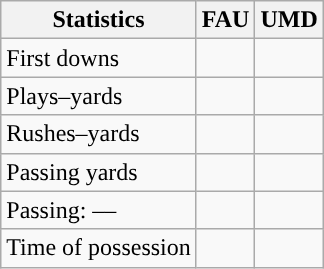<table class="wikitable" style="float:left">
<tr>
<th>Statistics</th>
<th>FAU</th>
<th>UMD</th>
</tr>
<tr>
<td>First downs</td>
<td></td>
<td></td>
</tr>
<tr>
<td>Plays–yards</td>
<td></td>
<td></td>
</tr>
<tr>
<td>Rushes–yards</td>
<td></td>
<td></td>
</tr>
<tr>
<td>Passing yards</td>
<td></td>
<td></td>
</tr>
<tr>
<td>Passing: ––</td>
<td></td>
<td></td>
</tr>
<tr>
<td>Time of possession</td>
<td></td>
<td></td>
</tr>
</table>
